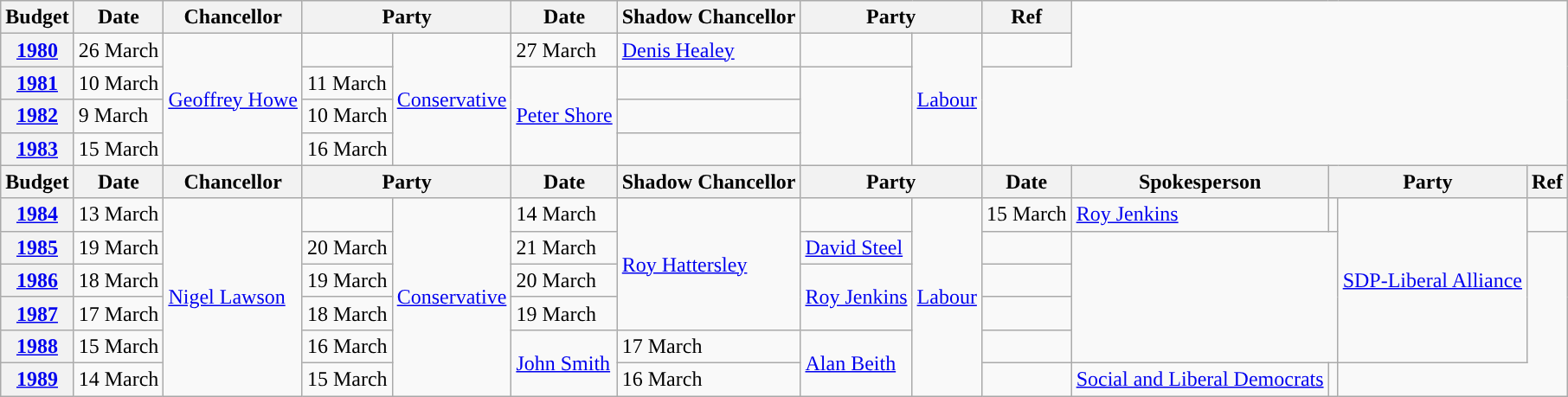<table class= "wikitable">
<tr>
<th scope= "col">Budget</th>
<th scope= "col">Date</th>
<th scope= "col">Chancellor</th>
<th colspan= "2">Party</th>
<th scope= "col">Date</th>
<th scope= "col">Shadow Chancellor</th>
<th colspan= "2">Party</th>
<th scope= "col">Ref</th>
</tr>
<tr>
<th><a href='#'>1980</a></th>
<td>26 March</td>
<td rowspan="4"><a href='#'>Geoffrey Howe</a></td>
<td style="background-color: "></td>
<td rowspan= "4"><a href='#'>Conservative</a></td>
<td>27 March</td>
<td><a href='#'>Denis Healey</a></td>
<td style="background-color: "></td>
<td rowspan= "4"><a href='#'>Labour</a></td>
<td></td>
</tr>
<tr>
<th><a href='#'>1981</a></th>
<td>10 March</td>
<td>11 March</td>
<td rowspan="3"><a href='#'>Peter Shore</a></td>
<td></td>
</tr>
<tr>
<th><a href='#'>1982</a></th>
<td>9 March</td>
<td>10 March</td>
<td></td>
</tr>
<tr>
<th><a href='#'>1983</a></th>
<td>15 March</td>
<td>16 March</td>
<td></td>
</tr>
<tr>
<th scope= "col">Budget</th>
<th scope= "col">Date</th>
<th scope= "col">Chancellor</th>
<th colspan= "2">Party</th>
<th scope= "col">Date</th>
<th scope= "col">Shadow Chancellor</th>
<th colspan= "2">Party</th>
<th scope="col ">Date</th>
<th scope="col">Spokesperson</th>
<th colspan="2">Party</th>
<th scope="col">Ref</th>
</tr>
<tr>
<th><a href='#'>1984</a></th>
<td>13 March</td>
<td rowspan="6"><a href='#'>Nigel Lawson</a></td>
<td style="background-color: "></td>
<td rowspan= "6"><a href='#'>Conservative</a></td>
<td>14 March</td>
<td rowspan="4"><a href='#'>Roy Hattersley</a></td>
<td style="background-color: "></td>
<td rowspan= "6"><a href='#'>Labour</a></td>
<td>15 March</td>
<td><a href='#'>Roy Jenkins</a></td>
<td style="background-color: "></td>
<td rowspan= "5"><a href='#'>SDP-Liberal Alliance</a></td>
<td></td>
</tr>
<tr>
<th><a href='#'>1985</a></th>
<td>19 March</td>
<td>20 March</td>
<td>21 March</td>
<td><a href='#'>David Steel</a></td>
<td></td>
</tr>
<tr>
<th><a href='#'>1986</a></th>
<td>18 March</td>
<td>19 March</td>
<td>20 March</td>
<td rowspan="2"><a href='#'>Roy Jenkins</a></td>
<td></td>
</tr>
<tr>
<th><a href='#'>1987</a></th>
<td>17 March</td>
<td>18 March</td>
<td>19 March</td>
<td></td>
</tr>
<tr>
<th><a href='#'>1988</a></th>
<td>15 March</td>
<td>16 March</td>
<td rowspan="2"><a href='#'>John Smith</a></td>
<td>17 March</td>
<td rowspan="2"><a href='#'>Alan Beith</a></td>
<td></td>
</tr>
<tr>
<th><a href='#'>1989</a></th>
<td>14 March</td>
<td>15 March</td>
<td>16 March</td>
<td style="background-color: "></td>
<td><a href='#'>Social and Liberal Democrats</a></td>
<td></td>
</tr>
</table>
